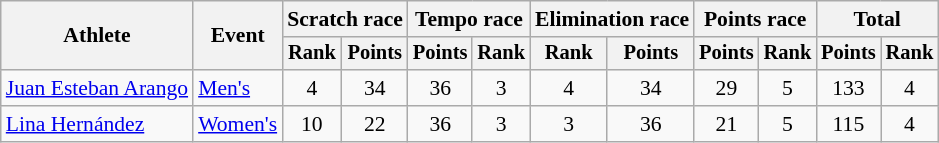<table class=wikitable style="font-size:90%;">
<tr>
<th rowspan=2>Athlete</th>
<th rowspan=2>Event</th>
<th colspan=2>Scratch race</th>
<th colspan=2>Tempo race</th>
<th colspan=2>Elimination race</th>
<th colspan=2>Points race</th>
<th colspan=2>Total</th>
</tr>
<tr style="font-size:95%">
<th>Rank</th>
<th>Points</th>
<th>Points</th>
<th>Rank</th>
<th>Rank</th>
<th>Points</th>
<th>Points</th>
<th>Rank</th>
<th>Points</th>
<th>Rank</th>
</tr>
<tr align=center>
<td align=left><a href='#'>Juan Esteban Arango</a></td>
<td align=left><a href='#'>Men's</a></td>
<td>4</td>
<td>34</td>
<td>36</td>
<td>3</td>
<td>4</td>
<td>34</td>
<td>29</td>
<td>5</td>
<td>133</td>
<td>4</td>
</tr>
<tr align=center>
<td align=left><a href='#'>Lina Hernández</a></td>
<td align=left><a href='#'>Women's</a></td>
<td>10</td>
<td>22</td>
<td>36</td>
<td>3</td>
<td>3</td>
<td>36</td>
<td>21</td>
<td>5</td>
<td>115</td>
<td>4</td>
</tr>
</table>
